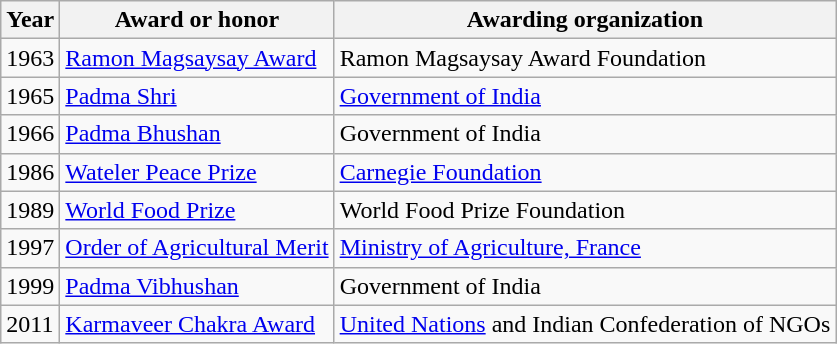<table class="wikitable">
<tr>
<th>Year</th>
<th>Award or honor</th>
<th>Awarding organization</th>
</tr>
<tr>
<td>1963</td>
<td><a href='#'>Ramon Magsaysay Award</a></td>
<td Ramon Magsaysay Award>Ramon Magsaysay Award Foundation</td>
</tr>
<tr>
<td>1965</td>
<td><a href='#'>Padma Shri</a></td>
<td><a href='#'>Government of India</a></td>
</tr>
<tr>
<td>1966</td>
<td><a href='#'>Padma Bhushan</a></td>
<td>Government of India</td>
</tr>
<tr>
<td>1986</td>
<td><a href='#'>Wateler Peace Prize</a></td>
<td><a href='#'>Carnegie Foundation</a></td>
</tr>
<tr>
<td>1989</td>
<td><a href='#'>World Food Prize</a></td>
<td>World Food Prize Foundation</td>
</tr>
<tr>
<td>1997</td>
<td><a href='#'>Order of Agricultural Merit</a></td>
<td><a href='#'>Ministry of Agriculture, France</a></td>
</tr>
<tr>
<td>1999</td>
<td><a href='#'>Padma Vibhushan</a></td>
<td>Government of India</td>
</tr>
<tr>
<td>2011</td>
<td><a href='#'>Karmaveer Chakra Award</a></td>
<td><a href='#'>United Nations</a> and Indian Confederation of NGOs</td>
</tr>
</table>
